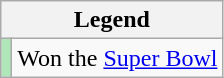<table class="wikitable">
<tr>
<th colspan="2">Legend</th>
</tr>
<tr>
<td style="background:#afe6ba;"></td>
<td>Won the <a href='#'>Super Bowl</a></td>
</tr>
</table>
